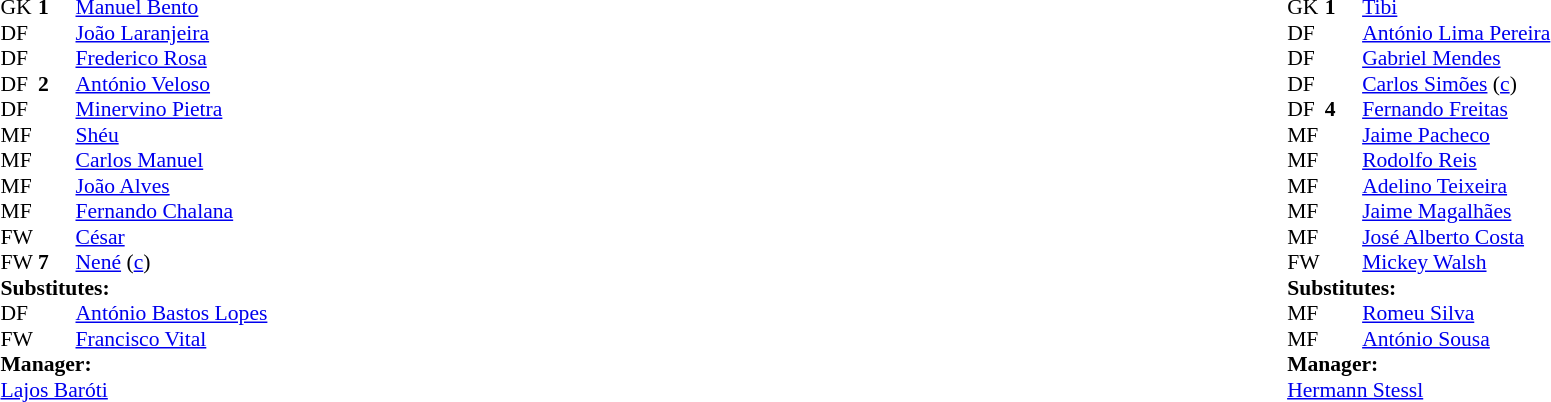<table width="100%">
<tr>
<td valign="top" width="50%"><br><table style="font-size: 90%" cellspacing="0" cellpadding="0">
<tr>
<td colspan="4"></td>
</tr>
<tr>
<th width=25></th>
<th width=25></th>
</tr>
<tr>
<td>GK</td>
<td><strong>1</strong></td>
<td> <a href='#'>Manuel Bento</a></td>
</tr>
<tr>
<td>DF</td>
<td></td>
<td> <a href='#'>João Laranjeira</a></td>
</tr>
<tr>
<td>DF</td>
<td></td>
<td> <a href='#'>Frederico Rosa</a></td>
</tr>
<tr>
<td>DF</td>
<td><strong>2</strong></td>
<td> <a href='#'>António Veloso</a></td>
</tr>
<tr>
<td>DF</td>
<td></td>
<td> <a href='#'>Minervino Pietra</a></td>
</tr>
<tr>
<td>MF</td>
<td></td>
<td> <a href='#'>Shéu</a></td>
</tr>
<tr>
<td>MF</td>
<td></td>
<td> <a href='#'>Carlos Manuel</a></td>
<td></td>
<td></td>
</tr>
<tr>
<td>MF</td>
<td></td>
<td> <a href='#'>João Alves</a></td>
<td></td>
<td></td>
</tr>
<tr>
<td>MF</td>
<td></td>
<td> <a href='#'>Fernando Chalana</a></td>
</tr>
<tr>
<td>FW</td>
<td></td>
<td> <a href='#'>César</a></td>
</tr>
<tr>
<td>FW</td>
<td><strong>7</strong></td>
<td> <a href='#'>Nené</a> (<a href='#'>c</a>)</td>
</tr>
<tr>
<td colspan=3><strong>Substitutes:</strong></td>
</tr>
<tr>
<td>DF</td>
<td></td>
<td> <a href='#'>António Bastos Lopes</a></td>
<td></td>
<td></td>
</tr>
<tr>
<td>FW</td>
<td></td>
<td> <a href='#'>Francisco Vital</a></td>
<td></td>
<td></td>
</tr>
<tr>
<td colspan=3><strong>Manager:</strong></td>
</tr>
<tr>
<td colspan=4> <a href='#'>Lajos Baróti</a></td>
</tr>
</table>
</td>
<td valign="top"></td>
<td valign="top" width="50%"><br><table style="font-size: 90%" cellspacing="0" cellpadding="0" align=center>
<tr>
<td colspan="4"></td>
</tr>
<tr>
<th width=25></th>
<th width=25></th>
</tr>
<tr>
<td>GK</td>
<td><strong>1</strong></td>
<td> <a href='#'>Tibi</a></td>
</tr>
<tr>
<td>DF</td>
<td></td>
<td> <a href='#'>António Lima Pereira</a></td>
<td></td>
<td></td>
</tr>
<tr>
<td>DF</td>
<td></td>
<td> <a href='#'>Gabriel Mendes</a></td>
</tr>
<tr>
<td>DF</td>
<td></td>
<td> <a href='#'>Carlos Simões</a> (<a href='#'>c</a>)</td>
</tr>
<tr>
<td>DF</td>
<td><strong>4</strong></td>
<td> <a href='#'>Fernando Freitas</a></td>
</tr>
<tr>
<td>MF</td>
<td></td>
<td> <a href='#'>Jaime Pacheco</a></td>
</tr>
<tr>
<td>MF</td>
<td></td>
<td> <a href='#'>Rodolfo Reis</a></td>
</tr>
<tr>
<td>MF</td>
<td></td>
<td> <a href='#'>Adelino Teixeira</a></td>
<td></td>
<td></td>
</tr>
<tr>
<td>MF</td>
<td></td>
<td> <a href='#'>Jaime Magalhães</a></td>
</tr>
<tr>
<td>MF</td>
<td></td>
<td> <a href='#'>José Alberto Costa</a></td>
</tr>
<tr>
<td>FW</td>
<td></td>
<td> <a href='#'>Mickey Walsh</a></td>
</tr>
<tr>
<td colspan=3><strong>Substitutes:</strong></td>
</tr>
<tr>
<td>MF</td>
<td></td>
<td> <a href='#'>Romeu Silva</a></td>
<td></td>
<td></td>
</tr>
<tr>
<td>MF</td>
<td></td>
<td> <a href='#'>António Sousa</a></td>
<td></td>
<td></td>
</tr>
<tr>
<td colspan=3><strong>Manager:</strong></td>
</tr>
<tr>
<td colspan=4> <a href='#'>Hermann Stessl</a></td>
</tr>
</table>
</td>
</tr>
</table>
